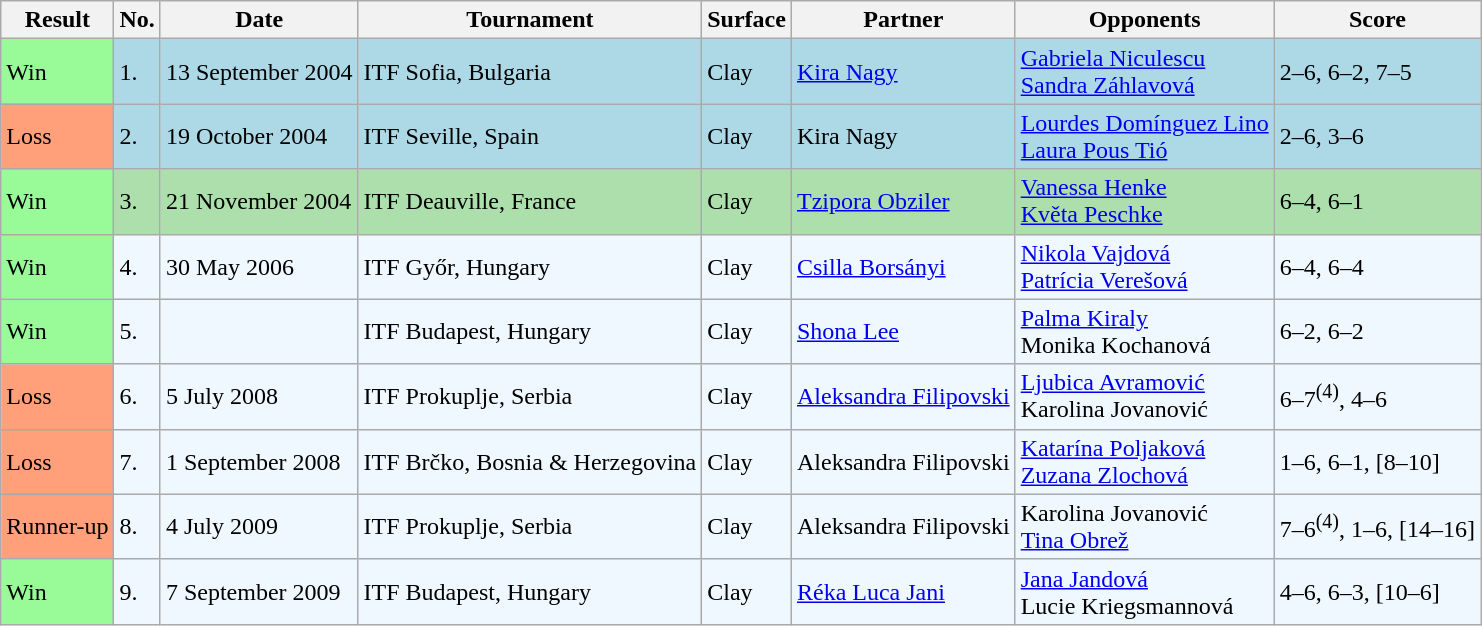<table class="sortable wikitable">
<tr>
<th>Result</th>
<th>No.</th>
<th>Date</th>
<th>Tournament</th>
<th>Surface</th>
<th>Partner</th>
<th>Opponents</th>
<th class="unsortable">Score</th>
</tr>
<tr style="background:lightblue;">
<td bgcolor="98FB98">Win</td>
<td>1.</td>
<td>13 September 2004</td>
<td>ITF Sofia, Bulgaria</td>
<td>Clay</td>
<td> <a href='#'>Kira Nagy</a></td>
<td> <a href='#'>Gabriela Niculescu</a> <br>  <a href='#'>Sandra Záhlavová</a></td>
<td>2–6, 6–2, 7–5</td>
</tr>
<tr style="background:lightblue;">
<td bgcolor="FFA07A">Loss</td>
<td>2.</td>
<td>19 October 2004</td>
<td>ITF Seville, Spain</td>
<td>Clay</td>
<td> Kira Nagy</td>
<td> <a href='#'>Lourdes Domínguez Lino</a> <br>  <a href='#'>Laura Pous Tió</a></td>
<td>2–6, 3–6</td>
</tr>
<tr style="background:#addfad;">
<td bgcolor="98FB98">Win</td>
<td>3.</td>
<td>21 November 2004</td>
<td>ITF Deauville, France</td>
<td>Clay</td>
<td> <a href='#'>Tzipora Obziler</a></td>
<td> <a href='#'>Vanessa Henke</a> <br>  <a href='#'>Květa Peschke</a></td>
<td>6–4, 6–1</td>
</tr>
<tr style="background:#f0f8ff;">
<td style="background:#98fb98;">Win</td>
<td>4.</td>
<td>30 May 2006</td>
<td>ITF Győr, Hungary</td>
<td>Clay</td>
<td> <a href='#'>Csilla Borsányi</a></td>
<td> <a href='#'>Nikola Vajdová</a> <br>  <a href='#'>Patrícia Verešová</a></td>
<td>6–4, 6–4</td>
</tr>
<tr style="background:#f0f8ff;">
<td bgcolor="98FB98">Win</td>
<td>5.</td>
<td></td>
<td>ITF Budapest, Hungary</td>
<td>Clay</td>
<td> <a href='#'>Shona Lee</a></td>
<td> <a href='#'>Palma Kiraly</a> <br>  Monika Kochanová</td>
<td>6–2, 6–2</td>
</tr>
<tr style="background:#f0f8ff;">
<td bgcolor=#FFA07A>Loss</td>
<td>6.</td>
<td>5 July 2008</td>
<td>ITF Prokuplje, Serbia</td>
<td>Clay</td>
<td> <a href='#'>Aleksandra Filipovski</a></td>
<td> <a href='#'>Ljubica Avramović</a> <br>  Karolina Jovanović</td>
<td>6–7<sup>(4)</sup>, 4–6</td>
</tr>
<tr style="background:#f0f8ff;">
<td bgcolor=#FFA07A>Loss</td>
<td>7.</td>
<td>1 September 2008</td>
<td>ITF Brčko, Bosnia & Herzegovina</td>
<td>Clay</td>
<td> Aleksandra Filipovski</td>
<td> <a href='#'>Katarína Poljaková</a> <br>  <a href='#'>Zuzana Zlochová</a></td>
<td>1–6, 6–1, [8–10]</td>
</tr>
<tr style="background:#f0f8ff;">
<td bgcolor=#FFA07A>Runner-up</td>
<td>8.</td>
<td>4 July 2009</td>
<td>ITF Prokuplje, Serbia</td>
<td>Clay</td>
<td> Aleksandra Filipovski</td>
<td> Karolina Jovanović <br>  <a href='#'>Tina Obrež</a></td>
<td>7–6<sup>(4)</sup>, 1–6, [14–16]</td>
</tr>
<tr style="background:#f0f8ff;">
<td style="background:#98fb98;">Win</td>
<td>9.</td>
<td>7 September 2009</td>
<td>ITF Budapest, Hungary</td>
<td>Clay</td>
<td> <a href='#'>Réka Luca Jani</a></td>
<td> <a href='#'>Jana Jandová</a> <br>  Lucie Kriegsmannová</td>
<td>4–6, 6–3, [10–6]</td>
</tr>
</table>
